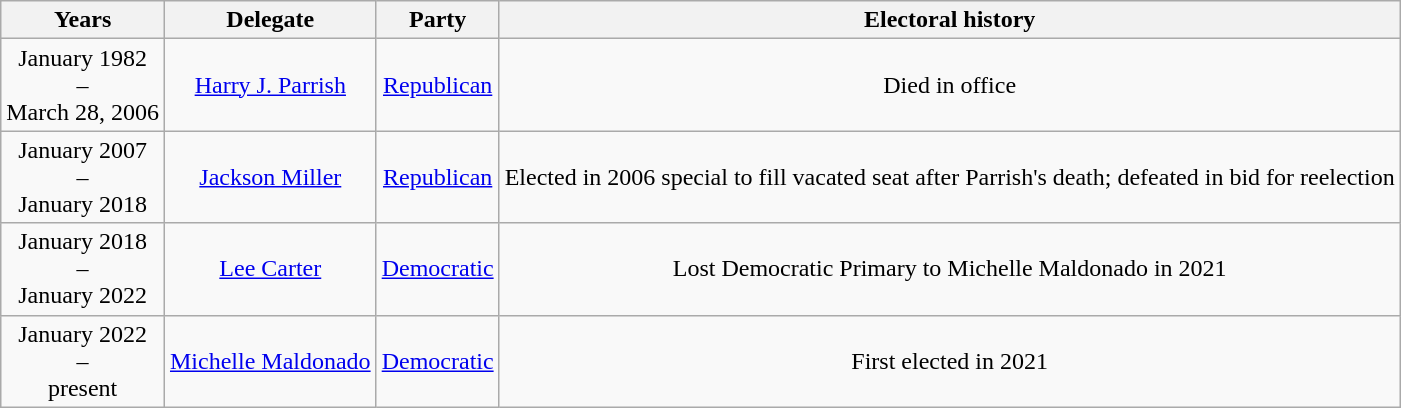<table class=wikitable style="text-align:center">
<tr valign=bottom>
<th>Years</th>
<th colspan=1>Delegate</th>
<th>Party</th>
<th>Electoral history</th>
</tr>
<tr>
<td><span>January 1982</span><br>–<br><span>March 28, 2006</span></td>
<td><a href='#'>Harry J. Parrish</a></td>
<td><a href='#'>Republican</a></td>
<td>Died in office</td>
</tr>
<tr>
<td nowrap=""><span>January 2007</span><br>–<br><span>January 2018</span></td>
<td><a href='#'>Jackson Miller</a></td>
<td><a href='#'>Republican</a></td>
<td>Elected in 2006 special to fill vacated seat after Parrish's death; defeated in bid for reelection</td>
</tr>
<tr>
<td nowrap><span>January 2018</span><br>–<br><span>January 2022</span></td>
<td><a href='#'>Lee Carter</a></td>
<td><a href='#'>Democratic</a></td>
<td>Lost Democratic Primary to Michelle Maldonado in 2021</td>
</tr>
<tr>
<td nowrap><span>January 2022</span><br>–<br><span>present</span></td>
<td><a href='#'>Michelle Maldonado</a></td>
<td><a href='#'>Democratic</a></td>
<td>First elected in 2021</td>
</tr>
</table>
